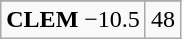<table class="wikitable">
<tr align="center">
</tr>
<tr align="center">
<td><strong>CLEM</strong> −10.5</td>
<td>48</td>
</tr>
</table>
